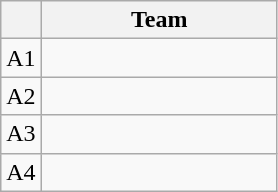<table class="wikitable" style="display:inline-table;">
<tr>
<th></th>
<th width=150>Team</th>
</tr>
<tr>
<td align=center>A1</td>
<td></td>
</tr>
<tr>
<td align=center>A2</td>
<td></td>
</tr>
<tr>
<td align=center>A3</td>
<td></td>
</tr>
<tr>
<td align=center>A4</td>
<td></td>
</tr>
</table>
